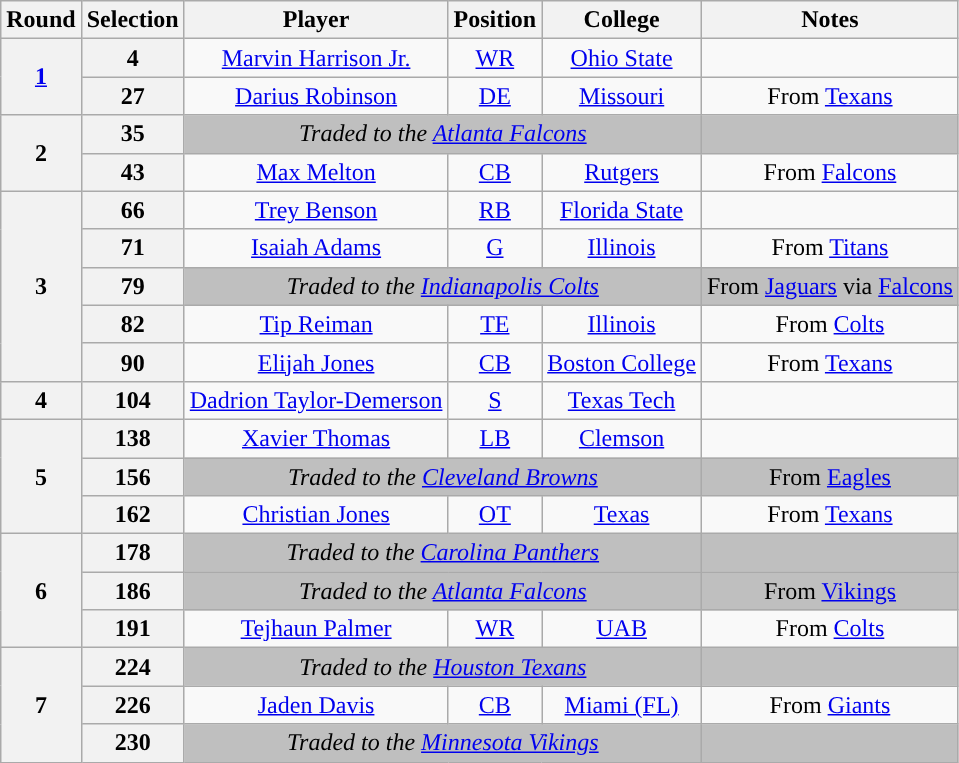<table class="wikitable" style="text-align:center">
<tr>
<th>Round</th>
<th>Selection</th>
<th>Player</th>
<th>Position</th>
<th>College</th>
<th>Notes</th>
</tr>
<tr>
<th rowspan="2"><a href='#'>1</a></th>
<th>4</th>
<td><a href='#'>Marvin Harrison Jr.</a></td>
<td><a href='#'>WR</a></td>
<td><a href='#'>Ohio State</a></td>
<td></td>
</tr>
<tr>
<th>27</th>
<td><a href='#'>Darius Robinson</a></td>
<td><a href='#'>DE</a></td>
<td><a href='#'>Missouri</a></td>
<td>From <a href='#'>Texans</a></td>
</tr>
<tr>
<th rowspan="2">2</th>
<th>35</th>
<td colspan="3" style="background:#BFBFBF"><em>Traded to the <a href='#'>Atlanta Falcons</a></em></td>
<td style="background:#BFBFBF"></td>
</tr>
<tr>
<th>43</th>
<td><a href='#'>Max Melton</a></td>
<td><a href='#'>CB</a></td>
<td><a href='#'>Rutgers</a></td>
<td>From <a href='#'>Falcons</a></td>
</tr>
<tr>
<th rowspan="5">3</th>
<th>66</th>
<td><a href='#'>Trey Benson</a></td>
<td><a href='#'>RB</a></td>
<td><a href='#'>Florida State</a></td>
<td></td>
</tr>
<tr>
<th>71</th>
<td><a href='#'>Isaiah Adams</a></td>
<td><a href='#'>G</a></td>
<td><a href='#'>Illinois</a></td>
<td>From <a href='#'>Titans</a></td>
</tr>
<tr>
<th>79</th>
<td colspan="3" style="background:#BFBFBF"><em>Traded to the <a href='#'>Indianapolis Colts</a></em></td>
<td style="background:#BFBFBF">From <a href='#'>Jaguars</a> via <a href='#'>Falcons</a></td>
</tr>
<tr>
<th>82</th>
<td><a href='#'>Tip Reiman</a></td>
<td><a href='#'>TE</a></td>
<td><a href='#'>Illinois</a></td>
<td>From <a href='#'>Colts</a></td>
</tr>
<tr>
<th>90</th>
<td><a href='#'>Elijah Jones</a></td>
<td><a href='#'>CB</a></td>
<td><a href='#'>Boston College</a></td>
<td>From <a href='#'>Texans</a></td>
</tr>
<tr>
<th>4</th>
<th>104</th>
<td><a href='#'>Dadrion Taylor-Demerson</a></td>
<td><a href='#'>S</a></td>
<td><a href='#'>Texas Tech</a></td>
<td></td>
</tr>
<tr>
<th rowspan="3">5</th>
<th>138</th>
<td><a href='#'>Xavier Thomas</a></td>
<td><a href='#'>LB</a></td>
<td><a href='#'>Clemson</a></td>
<td></td>
</tr>
<tr>
<th>156</th>
<td colspan="3" style="background:#BFBFBF"><em>Traded to the <a href='#'>Cleveland Browns</a></em></td>
<td style="background:#BFBFBF">From <a href='#'>Eagles</a></td>
</tr>
<tr>
<th>162</th>
<td><a href='#'>Christian Jones</a></td>
<td><a href='#'>OT</a></td>
<td><a href='#'>Texas</a></td>
<td>From <a href='#'>Texans</a></td>
</tr>
<tr>
<th rowspan="3">6</th>
<th>178</th>
<td colspan="3" style="background:#BFBFBF"><em>Traded to the <a href='#'>Carolina Panthers</a></em></td>
<td style="background:#BFBFBF"></td>
</tr>
<tr>
<th>186</th>
<td colspan="3" style="background:#BFBFBF"><em>Traded to the <a href='#'>Atlanta Falcons</a></em></td>
<td style="background:#BFBFBF">From <a href='#'>Vikings</a></td>
</tr>
<tr>
<th>191</th>
<td><a href='#'>Tejhaun Palmer</a></td>
<td><a href='#'>WR</a></td>
<td><a href='#'>UAB</a></td>
<td>From <a href='#'>Colts</a></td>
</tr>
<tr>
<th rowspan="3">7</th>
<th>224</th>
<td colspan="3" style="background:#BFBFBF"><em>Traded to the <a href='#'>Houston Texans</a></em></td>
<td style="background:#BFBFBF"></td>
</tr>
<tr>
<th>226</th>
<td><a href='#'>Jaden Davis</a></td>
<td><a href='#'>CB</a></td>
<td><a href='#'>Miami (FL)</a></td>
<td>From <a href='#'>Giants</a></td>
</tr>
<tr>
<th>230</th>
<td colspan="3" style="background:#BFBFBF"><em>Traded to the <a href='#'>Minnesota Vikings</a></em></td>
<td style="background:#BFBFBF"></td>
</tr>
</table>
